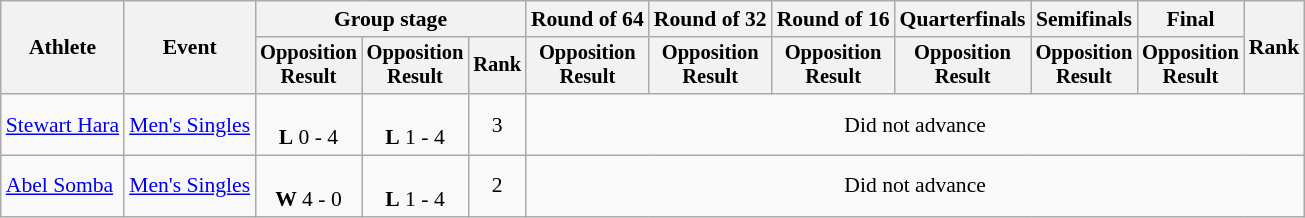<table class="wikitable" style="font-size:90%">
<tr>
<th rowspan=2>Athlete</th>
<th rowspan=2>Event</th>
<th colspan=3>Group stage</th>
<th>Round of 64</th>
<th>Round of 32</th>
<th>Round of 16</th>
<th>Quarterfinals</th>
<th>Semifinals</th>
<th>Final</th>
<th rowspan=2>Rank</th>
</tr>
<tr style="font-size:95%">
<th>Opposition<br>Result</th>
<th>Opposition<br>Result</th>
<th>Rank</th>
<th>Opposition<br>Result</th>
<th>Opposition<br>Result</th>
<th>Opposition<br>Result</th>
<th>Opposition<br>Result</th>
<th>Opposition<br>Result</th>
<th>Opposition<br>Result</th>
</tr>
<tr align=center>
<td align=left><a href='#'>Stewart Hara</a></td>
<td align=left><a href='#'>Men's Singles</a></td>
<td><br><strong>L</strong> 0 - 4</td>
<td><br><strong>L</strong> 1 - 4</td>
<td>3</td>
<td colspan=7>Did not advance</td>
</tr>
<tr align=center>
<td align=left><a href='#'>Abel Somba</a></td>
<td align=left><a href='#'>Men's Singles</a></td>
<td><br><strong>W</strong> 4 - 0</td>
<td><br><strong>L</strong> 1 - 4</td>
<td>2</td>
<td colspan=7>Did not advance</td>
</tr>
</table>
